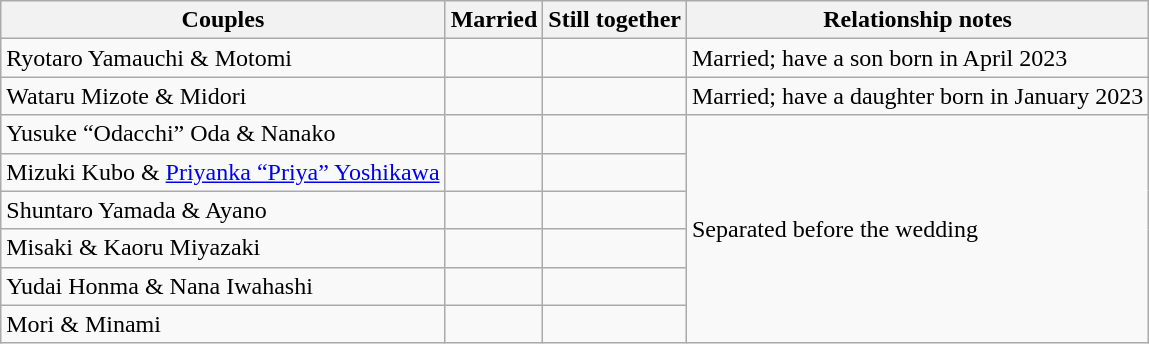<table class="wikitable plainrowheaders" style="text-align: left;">
<tr>
<th scope="col">Couples</th>
<th scope="col">Married</th>
<th scope="col">Still together</th>
<th>Relationship notes</th>
</tr>
<tr>
<td>Ryotaro Yamauchi & Motomi</td>
<td></td>
<td></td>
<td>Married; have a son born in April 2023</td>
</tr>
<tr>
<td>Wataru Mizote & Midori</td>
<td></td>
<td></td>
<td>Married; have a daughter born in January 2023</td>
</tr>
<tr>
<td>Yusuke “Odacchi” Oda & Nanako</td>
<td></td>
<td></td>
<td rowspan="6">Separated before the wedding</td>
</tr>
<tr>
<td>Mizuki Kubo & <a href='#'>Priyanka “Priya” Yoshikawa</a></td>
<td></td>
<td></td>
</tr>
<tr>
<td>Shuntaro Yamada & Ayano</td>
<td></td>
<td></td>
</tr>
<tr>
<td>Misaki & Kaoru Miyazaki</td>
<td></td>
<td></td>
</tr>
<tr>
<td>Yudai Honma & Nana Iwahashi</td>
<td></td>
<td></td>
</tr>
<tr>
<td>Mori & Minami</td>
<td></td>
<td></td>
</tr>
</table>
